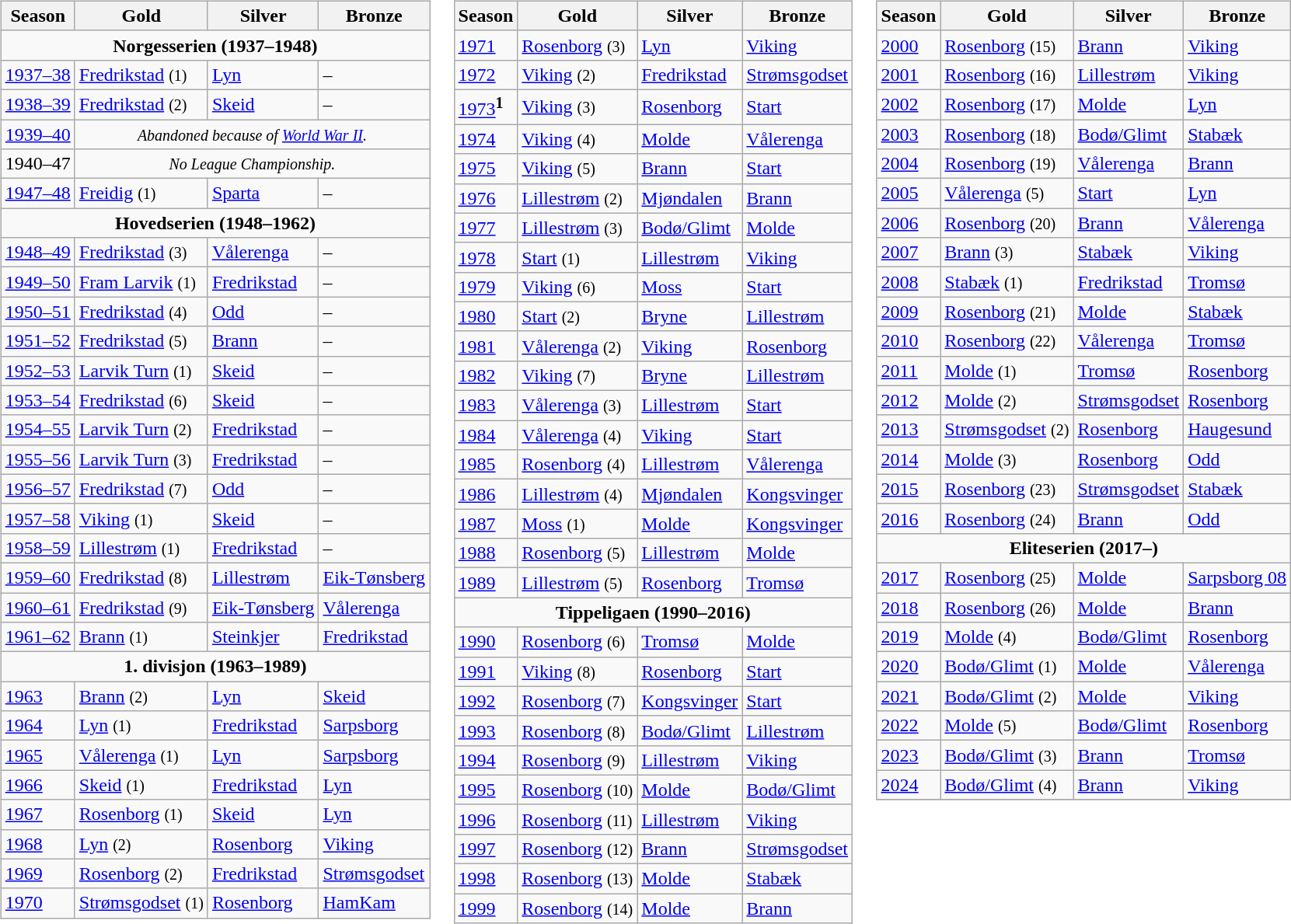<table>
<tr>
<td valign="top"><br><table class="wikitable" style="text-align:left;">
<tr>
<th>Season</th>
<th>Gold</th>
<th>Silver</th>
<th>Bronze</th>
</tr>
<tr>
<td colspan=4 align=center><strong>Norgesserien (1937–1948)</strong></td>
</tr>
<tr>
<td><a href='#'>1937–38</a></td>
<td><a href='#'>Fredrikstad</a> <small>(1)</small></td>
<td><a href='#'>Lyn</a></td>
<td>–</td>
</tr>
<tr>
<td><a href='#'>1938–39</a></td>
<td><a href='#'>Fredrikstad</a> <small>(2)</small></td>
<td><a href='#'>Skeid</a></td>
<td>–</td>
</tr>
<tr>
<td><a href='#'>1939–40</a></td>
<td colspan=3 style="text-align:center;"><em><small>Abandoned because of <a href='#'>World War II</a>.</small></em></td>
</tr>
<tr>
<td>1940–47</td>
<td colspan=3 style="text-align:center;"><em><small>No League Championship.</small></em></td>
</tr>
<tr>
<td><a href='#'>1947–48</a></td>
<td><a href='#'>Freidig</a> <small>(1)</small></td>
<td><a href='#'>Sparta</a></td>
<td>–</td>
</tr>
<tr>
<td colspan=4 align=center><strong>Hovedserien (1948–1962)</strong></td>
</tr>
<tr>
<td><a href='#'>1948–49</a></td>
<td><a href='#'>Fredrikstad</a> <small>(3)</small></td>
<td><a href='#'>Vålerenga</a></td>
<td>–</td>
</tr>
<tr>
<td><a href='#'>1949–50</a></td>
<td><a href='#'>Fram Larvik</a> <small>(1)</small></td>
<td><a href='#'>Fredrikstad</a></td>
<td>–</td>
</tr>
<tr>
<td><a href='#'>1950–51</a></td>
<td><a href='#'>Fredrikstad</a> <small>(4)</small></td>
<td><a href='#'>Odd</a></td>
<td>–</td>
</tr>
<tr>
<td><a href='#'>1951–52</a></td>
<td><a href='#'>Fredrikstad</a> <small>(5)</small></td>
<td><a href='#'>Brann</a></td>
<td>–</td>
</tr>
<tr>
<td><a href='#'>1952–53</a></td>
<td><a href='#'>Larvik Turn</a> <small>(1)</small></td>
<td><a href='#'>Skeid</a></td>
<td>–</td>
</tr>
<tr>
<td><a href='#'>1953–54</a></td>
<td><a href='#'>Fredrikstad</a> <small>(6)</small></td>
<td><a href='#'>Skeid</a></td>
<td>–</td>
</tr>
<tr>
<td><a href='#'>1954–55</a></td>
<td><a href='#'>Larvik Turn</a> <small>(2)</small></td>
<td><a href='#'>Fredrikstad</a></td>
<td>–</td>
</tr>
<tr>
<td><a href='#'>1955–56</a></td>
<td><a href='#'>Larvik Turn</a> <small>(3)</small></td>
<td><a href='#'>Fredrikstad</a></td>
<td>–</td>
</tr>
<tr>
<td><a href='#'>1956–57</a></td>
<td><a href='#'>Fredrikstad</a> <small>(7)</small></td>
<td><a href='#'>Odd</a></td>
<td>–</td>
</tr>
<tr>
<td><a href='#'>1957–58</a></td>
<td><a href='#'>Viking</a> <small>(1)</small></td>
<td><a href='#'>Skeid</a></td>
<td>–</td>
</tr>
<tr>
<td><a href='#'>1958–59</a></td>
<td><a href='#'>Lillestrøm</a> <small>(1)</small></td>
<td><a href='#'>Fredrikstad</a></td>
<td>–</td>
</tr>
<tr>
<td><a href='#'>1959–60</a></td>
<td><a href='#'>Fredrikstad</a> <small>(8)</small></td>
<td><a href='#'>Lillestrøm</a></td>
<td><a href='#'>Eik-Tønsberg</a></td>
</tr>
<tr>
<td><a href='#'>1960–61</a></td>
<td><a href='#'>Fredrikstad</a> <small>(9)</small></td>
<td><a href='#'>Eik-Tønsberg</a></td>
<td><a href='#'>Vålerenga</a></td>
</tr>
<tr>
<td><a href='#'>1961–62</a></td>
<td><a href='#'>Brann</a> <small>(1)</small></td>
<td><a href='#'>Steinkjer</a></td>
<td><a href='#'>Fredrikstad</a></td>
</tr>
<tr>
<td colspan=4 align=center><strong>1. divisjon (1963–1989)</strong></td>
</tr>
<tr>
<td><a href='#'>1963</a></td>
<td><a href='#'>Brann</a> <small>(2)</small></td>
<td><a href='#'>Lyn</a></td>
<td><a href='#'>Skeid</a></td>
</tr>
<tr>
<td><a href='#'>1964</a></td>
<td><a href='#'>Lyn</a> <small>(1)</small></td>
<td><a href='#'>Fredrikstad</a></td>
<td><a href='#'>Sarpsborg</a></td>
</tr>
<tr>
<td><a href='#'>1965</a></td>
<td><a href='#'>Vålerenga</a> <small>(1)</small></td>
<td><a href='#'>Lyn</a></td>
<td><a href='#'>Sarpsborg</a></td>
</tr>
<tr>
<td><a href='#'>1966</a></td>
<td><a href='#'>Skeid</a> <small>(1)</small></td>
<td><a href='#'>Fredrikstad</a></td>
<td><a href='#'>Lyn</a></td>
</tr>
<tr>
<td><a href='#'>1967</a></td>
<td><a href='#'>Rosenborg</a> <small>(1)</small></td>
<td><a href='#'>Skeid</a></td>
<td><a href='#'>Lyn</a></td>
</tr>
<tr>
<td><a href='#'>1968</a></td>
<td><a href='#'>Lyn</a> <small>(2)</small></td>
<td><a href='#'>Rosenborg</a></td>
<td><a href='#'>Viking</a></td>
</tr>
<tr>
<td><a href='#'>1969</a></td>
<td><a href='#'>Rosenborg</a> <small>(2)</small></td>
<td><a href='#'>Fredrikstad</a></td>
<td><a href='#'>Strømsgodset</a></td>
</tr>
<tr>
<td><a href='#'>1970</a></td>
<td><a href='#'>Strømsgodset</a> <small>(1)</small></td>
<td><a href='#'>Rosenborg</a></td>
<td><a href='#'>HamKam</a></td>
</tr>
</table>
</td>
<td valign="top"><br><table class="wikitable" style="text-align:left;">
<tr>
<th>Season</th>
<th>Gold</th>
<th>Silver</th>
<th>Bronze</th>
</tr>
<tr>
<td><a href='#'>1971</a></td>
<td><a href='#'>Rosenborg</a> <small>(3)</small></td>
<td><a href='#'>Lyn</a></td>
<td><a href='#'>Viking</a></td>
</tr>
<tr>
<td><a href='#'>1972</a></td>
<td><a href='#'>Viking</a> <small>(2)</small></td>
<td><a href='#'>Fredrikstad</a></td>
<td><a href='#'>Strømsgodset</a></td>
</tr>
<tr>
<td><a href='#'>1973</a><sup><strong>1</strong></sup></td>
<td><a href='#'>Viking</a> <small>(3)</small></td>
<td><a href='#'>Rosenborg</a></td>
<td><a href='#'>Start</a></td>
</tr>
<tr>
<td><a href='#'>1974</a></td>
<td><a href='#'>Viking</a> <small>(4)</small></td>
<td><a href='#'>Molde</a></td>
<td><a href='#'>Vålerenga</a></td>
</tr>
<tr>
<td><a href='#'>1975</a></td>
<td><a href='#'>Viking</a> <small>(5)</small></td>
<td><a href='#'>Brann</a></td>
<td><a href='#'>Start</a></td>
</tr>
<tr>
<td><a href='#'>1976</a></td>
<td><a href='#'>Lillestrøm</a> <small>(2)</small></td>
<td><a href='#'>Mjøndalen</a></td>
<td><a href='#'>Brann</a></td>
</tr>
<tr>
<td><a href='#'>1977</a></td>
<td><a href='#'>Lillestrøm</a> <small>(3)</small></td>
<td><a href='#'>Bodø/Glimt</a></td>
<td><a href='#'>Molde</a></td>
</tr>
<tr>
<td><a href='#'>1978</a></td>
<td><a href='#'>Start</a> <small>(1)</small></td>
<td><a href='#'>Lillestrøm</a></td>
<td><a href='#'>Viking</a></td>
</tr>
<tr>
<td><a href='#'>1979</a></td>
<td><a href='#'>Viking</a> <small>(6)</small></td>
<td><a href='#'>Moss</a></td>
<td><a href='#'>Start</a></td>
</tr>
<tr>
<td><a href='#'>1980</a></td>
<td><a href='#'>Start</a> <small>(2)</small></td>
<td><a href='#'>Bryne</a></td>
<td><a href='#'>Lillestrøm</a></td>
</tr>
<tr>
<td><a href='#'>1981</a></td>
<td><a href='#'>Vålerenga</a> <small>(2)</small></td>
<td><a href='#'>Viking</a></td>
<td><a href='#'>Rosenborg</a></td>
</tr>
<tr>
<td><a href='#'>1982</a></td>
<td><a href='#'>Viking</a> <small>(7)</small></td>
<td><a href='#'>Bryne</a></td>
<td><a href='#'>Lillestrøm</a></td>
</tr>
<tr>
<td><a href='#'>1983</a></td>
<td><a href='#'>Vålerenga</a> <small>(3)</small></td>
<td><a href='#'>Lillestrøm</a></td>
<td><a href='#'>Start</a></td>
</tr>
<tr>
<td><a href='#'>1984</a></td>
<td><a href='#'>Vålerenga</a> <small>(4)</small></td>
<td><a href='#'>Viking</a></td>
<td><a href='#'>Start</a></td>
</tr>
<tr>
<td><a href='#'>1985</a></td>
<td><a href='#'>Rosenborg</a> <small>(4)</small></td>
<td><a href='#'>Lillestrøm</a></td>
<td><a href='#'>Vålerenga</a></td>
</tr>
<tr>
<td><a href='#'>1986</a></td>
<td><a href='#'>Lillestrøm</a> <small>(4)</small></td>
<td><a href='#'>Mjøndalen</a></td>
<td><a href='#'>Kongsvinger</a></td>
</tr>
<tr>
<td><a href='#'>1987</a></td>
<td><a href='#'>Moss</a> <small>(1)</small></td>
<td><a href='#'>Molde</a></td>
<td><a href='#'>Kongsvinger</a></td>
</tr>
<tr>
<td><a href='#'>1988</a></td>
<td><a href='#'>Rosenborg</a> <small>(5)</small></td>
<td><a href='#'>Lillestrøm</a></td>
<td><a href='#'>Molde</a></td>
</tr>
<tr>
<td><a href='#'>1989</a></td>
<td><a href='#'>Lillestrøm</a> <small>(5)</small></td>
<td><a href='#'>Rosenborg</a></td>
<td><a href='#'>Tromsø</a></td>
</tr>
<tr>
<td colspan=4 align=center><strong>Tippeligaen (1990–2016)</strong></td>
</tr>
<tr>
<td><a href='#'>1990</a></td>
<td><a href='#'>Rosenborg</a> <small>(6)</small></td>
<td><a href='#'>Tromsø</a></td>
<td><a href='#'>Molde</a></td>
</tr>
<tr>
<td><a href='#'>1991</a></td>
<td><a href='#'>Viking</a> <small>(8)</small></td>
<td><a href='#'>Rosenborg</a></td>
<td><a href='#'>Start</a></td>
</tr>
<tr>
<td><a href='#'>1992</a></td>
<td><a href='#'>Rosenborg</a> <small>(7)</small></td>
<td><a href='#'>Kongsvinger</a></td>
<td><a href='#'>Start</a></td>
</tr>
<tr>
<td><a href='#'>1993</a></td>
<td><a href='#'>Rosenborg</a> <small>(8)</small></td>
<td><a href='#'>Bodø/Glimt</a></td>
<td><a href='#'>Lillestrøm</a></td>
</tr>
<tr>
<td><a href='#'>1994</a></td>
<td><a href='#'>Rosenborg</a> <small>(9)</small></td>
<td><a href='#'>Lillestrøm</a></td>
<td><a href='#'>Viking</a></td>
</tr>
<tr>
<td><a href='#'>1995</a></td>
<td><a href='#'>Rosenborg</a> <small>(10)</small></td>
<td><a href='#'>Molde</a></td>
<td><a href='#'>Bodø/Glimt</a></td>
</tr>
<tr>
<td><a href='#'>1996</a></td>
<td><a href='#'>Rosenborg</a> <small>(11)</small></td>
<td><a href='#'>Lillestrøm</a></td>
<td><a href='#'>Viking</a></td>
</tr>
<tr>
<td><a href='#'>1997</a></td>
<td><a href='#'>Rosenborg</a> <small>(12)</small></td>
<td><a href='#'>Brann</a></td>
<td><a href='#'>Strømsgodset</a></td>
</tr>
<tr>
<td><a href='#'>1998</a></td>
<td><a href='#'>Rosenborg</a> <small>(13)</small></td>
<td><a href='#'>Molde</a></td>
<td><a href='#'>Stabæk</a></td>
</tr>
<tr>
<td><a href='#'>1999</a></td>
<td><a href='#'>Rosenborg</a> <small>(14)</small></td>
<td><a href='#'>Molde</a></td>
<td><a href='#'>Brann</a></td>
</tr>
</table>
</td>
<td valign="top"><br><table class="wikitable" style="text-align:left;">
<tr>
<th>Season</th>
<th>Gold</th>
<th>Silver</th>
<th>Bronze</th>
</tr>
<tr>
<td><a href='#'>2000</a></td>
<td><a href='#'>Rosenborg</a> <small>(15)</small></td>
<td><a href='#'>Brann</a></td>
<td><a href='#'>Viking</a></td>
</tr>
<tr>
<td><a href='#'>2001</a></td>
<td><a href='#'>Rosenborg</a> <small>(16)</small></td>
<td><a href='#'>Lillestrøm</a></td>
<td><a href='#'>Viking</a></td>
</tr>
<tr>
<td><a href='#'>2002</a></td>
<td><a href='#'>Rosenborg</a> <small>(17)</small></td>
<td><a href='#'>Molde</a></td>
<td><a href='#'>Lyn</a></td>
</tr>
<tr>
<td><a href='#'>2003</a></td>
<td><a href='#'>Rosenborg</a> <small>(18)</small></td>
<td><a href='#'>Bodø/Glimt</a></td>
<td><a href='#'>Stabæk</a></td>
</tr>
<tr>
<td><a href='#'>2004</a></td>
<td><a href='#'>Rosenborg</a> <small>(19)</small></td>
<td><a href='#'>Vålerenga</a></td>
<td><a href='#'>Brann</a></td>
</tr>
<tr>
<td><a href='#'>2005</a></td>
<td><a href='#'>Vålerenga</a> <small>(5)</small></td>
<td><a href='#'>Start</a></td>
<td><a href='#'>Lyn</a></td>
</tr>
<tr>
<td><a href='#'>2006</a></td>
<td><a href='#'>Rosenborg</a> <small>(20)</small></td>
<td><a href='#'>Brann</a></td>
<td><a href='#'>Vålerenga</a></td>
</tr>
<tr>
<td><a href='#'>2007</a></td>
<td><a href='#'>Brann</a> <small>(3)</small></td>
<td><a href='#'>Stabæk</a></td>
<td><a href='#'>Viking</a></td>
</tr>
<tr>
<td><a href='#'>2008</a></td>
<td><a href='#'>Stabæk</a> <small>(1)</small></td>
<td><a href='#'>Fredrikstad</a></td>
<td><a href='#'>Tromsø</a></td>
</tr>
<tr>
<td><a href='#'>2009</a></td>
<td><a href='#'>Rosenborg</a> <small>(21)</small></td>
<td><a href='#'>Molde</a></td>
<td><a href='#'>Stabæk</a></td>
</tr>
<tr>
<td><a href='#'>2010</a></td>
<td><a href='#'>Rosenborg</a> <small>(22)</small></td>
<td><a href='#'>Vålerenga</a></td>
<td><a href='#'>Tromsø</a></td>
</tr>
<tr>
<td><a href='#'>2011</a></td>
<td><a href='#'>Molde</a> <small>(1)</small></td>
<td><a href='#'>Tromsø</a></td>
<td><a href='#'>Rosenborg</a></td>
</tr>
<tr>
<td><a href='#'>2012</a></td>
<td><a href='#'>Molde</a> <small>(2)</small></td>
<td><a href='#'>Strømsgodset</a></td>
<td><a href='#'>Rosenborg</a></td>
</tr>
<tr>
<td><a href='#'>2013</a></td>
<td><a href='#'>Strømsgodset</a> <small>(2)</small></td>
<td><a href='#'>Rosenborg</a></td>
<td><a href='#'>Haugesund</a></td>
</tr>
<tr>
<td><a href='#'>2014</a></td>
<td><a href='#'>Molde</a> <small>(3)</small></td>
<td><a href='#'>Rosenborg</a></td>
<td><a href='#'>Odd</a></td>
</tr>
<tr>
<td><a href='#'>2015</a></td>
<td><a href='#'>Rosenborg</a> <small>(23)</small></td>
<td><a href='#'>Strømsgodset</a></td>
<td><a href='#'>Stabæk</a></td>
</tr>
<tr>
<td><a href='#'>2016</a></td>
<td><a href='#'>Rosenborg</a> <small>(24)</small></td>
<td><a href='#'>Brann</a></td>
<td><a href='#'>Odd</a></td>
</tr>
<tr>
<td colspan=4 align=center><strong>Eliteserien (2017–)</strong></td>
</tr>
<tr>
<td><a href='#'>2017</a></td>
<td><a href='#'>Rosenborg</a> <small>(25)</small></td>
<td><a href='#'>Molde</a></td>
<td><a href='#'>Sarpsborg 08</a></td>
</tr>
<tr>
<td><a href='#'>2018</a></td>
<td><a href='#'>Rosenborg</a> <small>(26)</small></td>
<td><a href='#'>Molde</a></td>
<td><a href='#'>Brann</a></td>
</tr>
<tr>
<td><a href='#'>2019</a></td>
<td><a href='#'>Molde</a> <small>(4)</small></td>
<td><a href='#'>Bodø/Glimt</a></td>
<td><a href='#'>Rosenborg</a></td>
</tr>
<tr>
<td><a href='#'>2020</a></td>
<td><a href='#'>Bodø/Glimt</a> <small>(1)</small></td>
<td><a href='#'>Molde</a></td>
<td><a href='#'>Vålerenga</a></td>
</tr>
<tr>
<td><a href='#'>2021</a></td>
<td><a href='#'>Bodø/Glimt</a> <small>(2)</small></td>
<td><a href='#'>Molde</a></td>
<td><a href='#'>Viking</a></td>
</tr>
<tr>
<td><a href='#'>2022</a></td>
<td><a href='#'>Molde</a> <small>(5)</small></td>
<td><a href='#'>Bodø/Glimt</a></td>
<td><a href='#'>Rosenborg</a></td>
</tr>
<tr>
<td><a href='#'>2023</a></td>
<td><a href='#'>Bodø/Glimt</a> <small>(3)</small></td>
<td><a href='#'>Brann</a></td>
<td><a href='#'>Tromsø</a></td>
</tr>
<tr>
<td><a href='#'>2024</a></td>
<td><a href='#'>Bodø/Glimt</a> <small>(4)</small></td>
<td><a href='#'>Brann</a></td>
<td><a href='#'>Viking</a></td>
</tr>
<tr>
</tr>
</table>
</td>
</tr>
</table>
